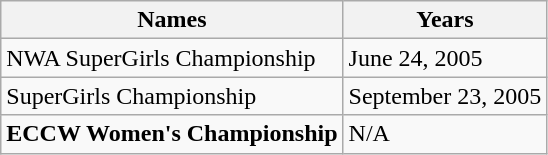<table class="wikitable">
<tr>
<th>Names</th>
<th>Years</th>
</tr>
<tr>
<td>NWA SuperGirls Championship</td>
<td>June 24, 2005</td>
</tr>
<tr>
<td>SuperGirls Championship</td>
<td>September 23, 2005</td>
</tr>
<tr>
<td><strong>ECCW Women's Championship</strong></td>
<td>N/A</td>
</tr>
</table>
